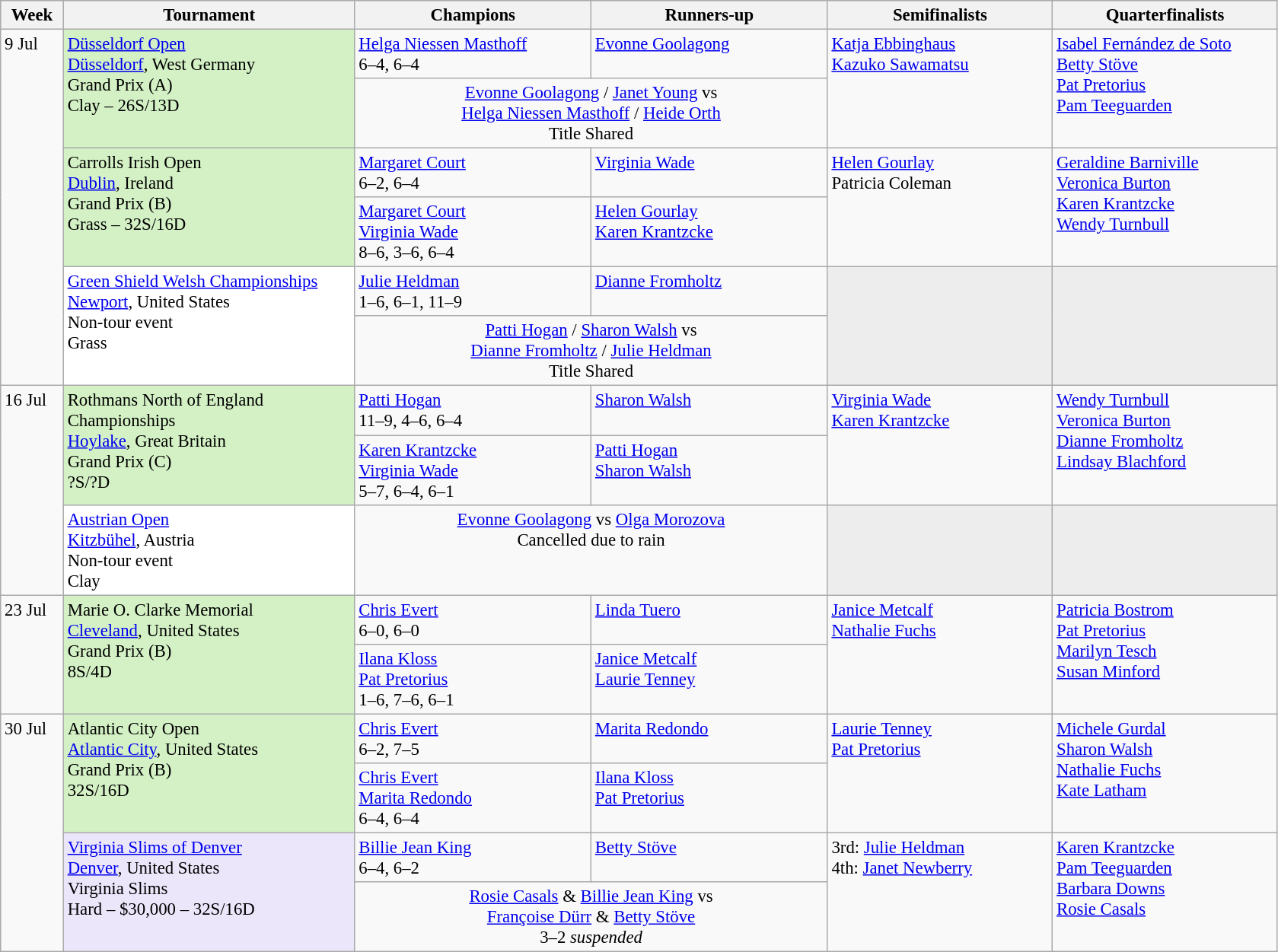<table class=wikitable style=font-size:95%>
<tr>
<th style="width:48px;">Week</th>
<th style="width:248px;">Tournament</th>
<th style="width:200px;">Champions</th>
<th style="width:200px;">Runners-up</th>
<th style="width:190px;">Semifinalists</th>
<th style="width:190px;">Quarterfinalists</th>
</tr>
<tr valign=top>
<td rowspan=6>9 Jul</td>
<td style="background:#D4F1C5;" rowspan="2"><a href='#'>Düsseldorf Open</a> <br> <a href='#'>Düsseldorf</a>, West Germany <br>Grand Prix (A) <br>Clay – 26S/13D</td>
<td> <a href='#'>Helga Niessen Masthoff</a> <br> 6–4, 6–4</td>
<td> <a href='#'>Evonne Goolagong</a></td>
<td rowspan=2> <a href='#'>Katja Ebbinghaus</a> <br>  <a href='#'>Kazuko Sawamatsu</a></td>
<td rowspan=2> <a href='#'>Isabel Fernández de Soto</a> <br>  <a href='#'>Betty Stöve</a> <br>  <a href='#'>Pat Pretorius</a> <br>  <a href='#'>Pam Teeguarden</a></td>
</tr>
<tr valign=top>
<td colspan=2 align=center> <a href='#'>Evonne Goolagong</a> /  <a href='#'>Janet Young</a> vs<br>  <a href='#'>Helga Niessen Masthoff</a> /  <a href='#'>Heide Orth</a><br>Title Shared</td>
</tr>
<tr valign=top>
<td style="background:#D4F1C5;" rowspan=2>Carrolls Irish Open <br> <a href='#'>Dublin</a>, Ireland <br>Grand Prix (B) <br>Grass – 32S/16D</td>
<td> <a href='#'>Margaret Court</a> <br> 6–2, 6–4</td>
<td> <a href='#'>Virginia Wade</a></td>
<td rowspan=2> <a href='#'>Helen Gourlay</a> <br>  Patricia Coleman</td>
<td rowspan=2> <a href='#'>Geraldine Barniville</a> <br>  <a href='#'>Veronica Burton</a> <br>  <a href='#'>Karen Krantzcke</a> <br>  <a href='#'>Wendy Turnbull</a></td>
</tr>
<tr valign=top>
<td> <a href='#'>Margaret Court</a> <br>  <a href='#'>Virginia Wade</a> <br> 8–6, 3–6, 6–4</td>
<td> <a href='#'>Helen Gourlay</a> <br>  <a href='#'>Karen Krantzcke</a></td>
</tr>
<tr valign=top>
<td style="background:#fff;" rowspan="2"><a href='#'>Green Shield Welsh Championships</a><br> <a href='#'>Newport</a>, United States<br>Non-tour event<br>Grass</td>
<td> <a href='#'>Julie Heldman</a><br>1–6, 6–1, 11–9</td>
<td> <a href='#'>Dianne Fromholtz</a></td>
<td rowspan=2 style="background:#ededed;"></td>
<td rowspan=2 colspan=2 style="background:#ededed;"></td>
</tr>
<tr valign=top>
<td colspan=2 align=center> <a href='#'>Patti Hogan</a> /  <a href='#'>Sharon Walsh</a> vs<br>  <a href='#'>Dianne Fromholtz</a> /  <a href='#'>Julie Heldman</a><br>Title Shared</td>
</tr>
<tr valign=top>
<td rowspan=3>16 Jul</td>
<td style="background:#D4F1C5;" rowspan="2">Rothmans North of England Championships <br> <a href='#'>Hoylake</a>, Great Britain <br>Grand Prix (C) <br> ?S/?D</td>
<td> <a href='#'>Patti Hogan</a> <br> 11–9, 4–6, 6–4</td>
<td> <a href='#'>Sharon Walsh</a></td>
<td rowspan=2> <a href='#'>Virginia Wade</a> <br>  <a href='#'>Karen Krantzcke</a></td>
<td rowspan=2> <a href='#'>Wendy Turnbull</a> <br>  <a href='#'>Veronica Burton</a> <br>  <a href='#'>Dianne Fromholtz</a> <br>  <a href='#'>Lindsay Blachford</a></td>
</tr>
<tr valign=top>
<td> <a href='#'>Karen Krantzcke</a> <br>  <a href='#'>Virginia Wade</a> <br> 5–7, 6–4, 6–1</td>
<td> <a href='#'>Patti Hogan</a> <br>  <a href='#'>Sharon Walsh</a></td>
</tr>
<tr valign=top>
<td style="background:#fff;"><a href='#'>Austrian Open</a><br> <a href='#'>Kitzbühel</a>, Austria<br>Non-tour event<br>Clay</td>
<td colspan=2 align=center> <a href='#'>Evonne Goolagong</a> vs  <a href='#'>Olga Morozova</a><br>Cancelled due to rain</td>
<td style="background:#ededed;"></td>
<td colspan=2 style="background:#ededed;"></td>
</tr>
<tr valign=top>
<td rowspan=2>23 Jul</td>
<td style="background:#D4F1C5;" rowspan="2">Marie O. Clarke Memorial <br> <a href='#'>Cleveland</a>, United States <br> Grand Prix (B) <br> 8S/4D</td>
<td> <a href='#'>Chris Evert</a> <br> 6–0, 6–0</td>
<td> <a href='#'>Linda Tuero</a></td>
<td rowspan=2> <a href='#'>Janice Metcalf</a> <br>  <a href='#'>Nathalie Fuchs</a></td>
<td rowspan=2> <a href='#'>Patricia Bostrom</a> <br>  <a href='#'>Pat Pretorius</a> <br>  <a href='#'>Marilyn Tesch</a> <br>  <a href='#'>Susan Minford</a></td>
</tr>
<tr valign=top>
<td> <a href='#'>Ilana Kloss</a> <br>  <a href='#'>Pat Pretorius</a> <br> 1–6, 7–6, 6–1</td>
<td> <a href='#'>Janice Metcalf</a> <br>  <a href='#'>Laurie Tenney</a></td>
</tr>
<tr valign=top>
<td rowspan=5>30 Jul</td>
<td style="background:#D4F1C5;" rowspan="2">Atlantic City Open <br> <a href='#'>Atlantic City</a>, United States <br> Grand Prix (B) <br> 32S/16D</td>
<td> <a href='#'>Chris Evert</a> <br> 6–2, 7–5</td>
<td> <a href='#'>Marita Redondo</a></td>
<td rowspan=2> <a href='#'>Laurie Tenney</a> <br>  <a href='#'>Pat Pretorius</a></td>
<td rowspan=2> <a href='#'>Michele Gurdal</a> <br>  <a href='#'>Sharon Walsh</a> <br>  <a href='#'>Nathalie Fuchs</a> <br>  <a href='#'>Kate Latham</a></td>
</tr>
<tr valign=top>
<td> <a href='#'>Chris Evert</a> <br>  <a href='#'>Marita Redondo</a> <br> 6–4, 6–4</td>
<td> <a href='#'>Ilana Kloss</a> <br>  <a href='#'>Pat Pretorius</a></td>
</tr>
<tr valign=top>
<td style="background:#ebe6fa;" rowspan=2><a href='#'>Virginia Slims of Denver</a><br><a href='#'>Denver</a>, United States<br>Virginia Slims<br>Hard – $30,000 – 32S/16D</td>
<td> <a href='#'>Billie Jean King</a> <br>6–4, 6–2</td>
<td> <a href='#'>Betty Stöve</a></td>
<td rowspan=2>3rd:  <a href='#'>Julie Heldman</a> <br> 4th:  <a href='#'>Janet Newberry</a></td>
<td rowspan=2> <a href='#'>Karen Krantzcke</a> <br> <a href='#'>Pam Teeguarden</a> <br> <a href='#'>Barbara Downs</a> <br> <a href='#'>Rosie Casals</a></td>
</tr>
<tr valign=top>
<td colspan=2 align=center> <a href='#'>Rosie Casals</a> &  <a href='#'>Billie Jean King</a> vs<br> <a href='#'>Françoise Dürr</a> &  <a href='#'>Betty Stöve</a><br>3–2 <em>suspended</em></td>
</tr>
</table>
